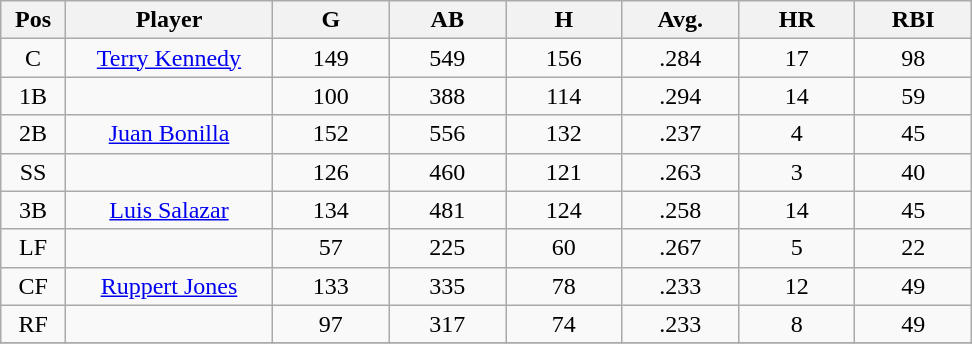<table class="wikitable sortable">
<tr>
<th bgcolor="#DDDDFF" width="5%">Pos</th>
<th bgcolor="#DDDDFF" width="16%">Player</th>
<th bgcolor="#DDDDFF" width="9%">G</th>
<th bgcolor="#DDDDFF" width="9%">AB</th>
<th bgcolor="#DDDDFF" width="9%">H</th>
<th bgcolor="#DDDDFF" width="9%">Avg.</th>
<th bgcolor="#DDDDFF" width="9%">HR</th>
<th bgcolor="#DDDDFF" width="9%">RBI</th>
</tr>
<tr align="center">
<td>C</td>
<td><a href='#'>Terry Kennedy</a></td>
<td>149</td>
<td>549</td>
<td>156</td>
<td>.284</td>
<td>17</td>
<td>98</td>
</tr>
<tr align=center>
<td>1B</td>
<td></td>
<td>100</td>
<td>388</td>
<td>114</td>
<td>.294</td>
<td>14</td>
<td>59</td>
</tr>
<tr align="center">
<td>2B</td>
<td><a href='#'>Juan Bonilla</a></td>
<td>152</td>
<td>556</td>
<td>132</td>
<td>.237</td>
<td>4</td>
<td>45</td>
</tr>
<tr align=center>
<td>SS</td>
<td></td>
<td>126</td>
<td>460</td>
<td>121</td>
<td>.263</td>
<td>3</td>
<td>40</td>
</tr>
<tr align="center">
<td>3B</td>
<td><a href='#'>Luis Salazar</a></td>
<td>134</td>
<td>481</td>
<td>124</td>
<td>.258</td>
<td>14</td>
<td>45</td>
</tr>
<tr align=center>
<td>LF</td>
<td></td>
<td>57</td>
<td>225</td>
<td>60</td>
<td>.267</td>
<td>5</td>
<td>22</td>
</tr>
<tr align="center">
<td>CF</td>
<td><a href='#'>Ruppert Jones</a></td>
<td>133</td>
<td>335</td>
<td>78</td>
<td>.233</td>
<td>12</td>
<td>49</td>
</tr>
<tr align=center>
<td>RF</td>
<td></td>
<td>97</td>
<td>317</td>
<td>74</td>
<td>.233</td>
<td>8</td>
<td>49</td>
</tr>
<tr align="center">
</tr>
</table>
